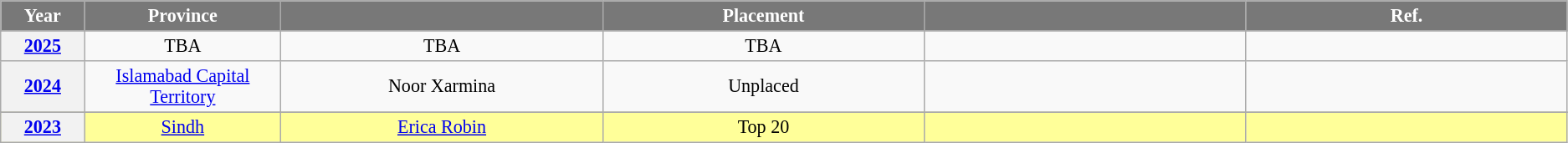<table class="wikitable" style="font-size: 92%; text-align:center">
<tr>
<th width="60" style="background-color:#787878;color:#FFFFFF;">Year</th>
<th width="150" style="background-color:#787878;color:#FFFFFF;">Province</th>
<th width="250" style="background-color:#787878;color:#FFFFFF;"></th>
<th width="250" style="background-color:#787878;color:#FFFFFF;">Placement</th>
<th width="250" style="background-color:#787878;color:#FFFFFF;"></th>
<th width="250" style="background-color:#787878;color:#FFFFFF;">Ref.</th>
</tr>
<tr style="background-color:#FFFF99;">
</tr>
<tr>
<th><a href='#'>2025</a></th>
<td>TBA</td>
<td>TBA</td>
<td>TBA</td>
<td></td>
<td></td>
</tr>
<tr>
<th><a href='#'>2024</a></th>
<td><a href='#'>Islamabad Capital Territory</a></td>
<td>Noor Xarmina</td>
<td>Unplaced</td>
<td></td>
<td></td>
</tr>
<tr>
</tr>
<tr style="background-color:#FFFF99">
<th><a href='#'>2023</a></th>
<td><a href='#'>Sindh</a></td>
<td><a href='#'>Erica Robin</a></td>
<td>Top 20</td>
<td></td>
<td></td>
</tr>
</table>
